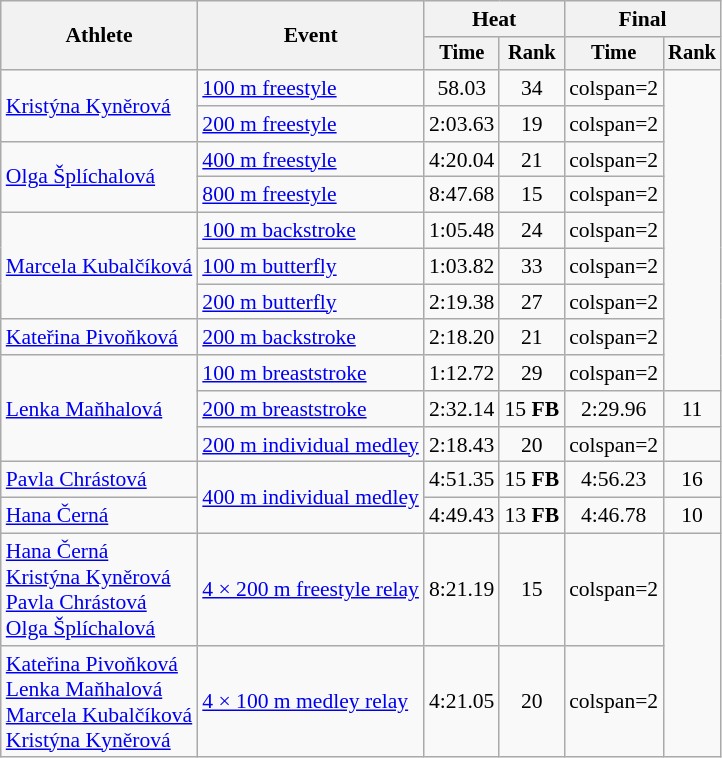<table class="wikitable" style="font-size:90%;">
<tr>
<th rowspan=2>Athlete</th>
<th rowspan=2>Event</th>
<th colspan=2>Heat</th>
<th colspan=2>Final</th>
</tr>
<tr style="font-size:95%">
<th>Time</th>
<th>Rank</th>
<th>Time</th>
<th>Rank</th>
</tr>
<tr align="center">
<td align="left" rowspan=2><a href='#'>Kristýna Kyněrová</a></td>
<td align="left"><a href='#'>100 m freestyle</a></td>
<td>58.03</td>
<td>34</td>
<td>colspan=2 </td>
</tr>
<tr align="center">
<td align="left"><a href='#'>200 m freestyle</a></td>
<td>2:03.63</td>
<td>19</td>
<td>colspan=2 </td>
</tr>
<tr align="center">
<td align="left" rowspan=2><a href='#'>Olga Šplíchalová</a></td>
<td align="left"><a href='#'>400 m freestyle</a></td>
<td>4:20.04</td>
<td>21</td>
<td>colspan=2 </td>
</tr>
<tr align="center">
<td align="left"><a href='#'>800 m freestyle</a></td>
<td>8:47.68</td>
<td>15</td>
<td>colspan=2 </td>
</tr>
<tr align="center">
<td align="left" rowspan=3><a href='#'>Marcela Kubalčíková</a></td>
<td align="left"><a href='#'>100 m backstroke</a></td>
<td>1:05.48</td>
<td>24</td>
<td>colspan=2 </td>
</tr>
<tr align="center">
<td align="left"><a href='#'>100 m butterfly</a></td>
<td>1:03.82</td>
<td>33</td>
<td>colspan=2 </td>
</tr>
<tr align="center">
<td align="left"><a href='#'>200 m butterfly</a></td>
<td>2:19.38</td>
<td>27</td>
<td>colspan=2 </td>
</tr>
<tr align="center">
<td align="left"><a href='#'>Kateřina Pivoňková</a></td>
<td align="left"><a href='#'>200 m backstroke</a></td>
<td>2:18.20</td>
<td>21</td>
<td>colspan=2 </td>
</tr>
<tr align="center">
<td align="left" rowspan=3><a href='#'>Lenka Maňhalová</a></td>
<td align="left"><a href='#'>100 m breaststroke</a></td>
<td>1:12.72</td>
<td>29</td>
<td>colspan=2 </td>
</tr>
<tr align="center">
<td align="left"><a href='#'>200 m breaststroke</a></td>
<td>2:32.14</td>
<td>15 <strong>FB</strong></td>
<td>2:29.96 <strong></strong></td>
<td>11</td>
</tr>
<tr align="center">
<td align="left"><a href='#'>200 m individual medley</a></td>
<td>2:18.43</td>
<td>20</td>
<td>colspan=2 </td>
</tr>
<tr align="center">
<td align="left"><a href='#'>Pavla Chrástová</a></td>
<td align="left" rowspan=2><a href='#'>400 m individual medley</a></td>
<td>4:51.35</td>
<td>15 <strong>FB</strong></td>
<td>4:56.23</td>
<td>16</td>
</tr>
<tr align="center">
<td align="left"><a href='#'>Hana Černá</a></td>
<td>4:49.43</td>
<td>13 <strong>FB</strong></td>
<td>4:46.78 <strong></strong></td>
<td>10</td>
</tr>
<tr align="center">
<td align="left"><a href='#'>Hana Černá</a><br><a href='#'>Kristýna Kyněrová</a><br><a href='#'>Pavla Chrástová</a><br><a href='#'>Olga Šplíchalová</a></td>
<td align="left"><a href='#'>4 × 200 m freestyle relay</a></td>
<td>8:21.19 <strong></strong></td>
<td>15</td>
<td>colspan=2 </td>
</tr>
<tr align="center">
<td align="left"><a href='#'>Kateřina Pivoňková</a><br><a href='#'>Lenka Maňhalová</a><br><a href='#'>Marcela Kubalčíková</a><br><a href='#'>Kristýna Kyněrová</a></td>
<td align="left"><a href='#'>4 × 100 m medley relay</a></td>
<td>4:21.05</td>
<td>20</td>
<td>colspan=2 </td>
</tr>
</table>
